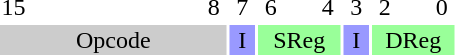<table style="text-align:center;">
<tr>
<td style="width:15px;">15</td>
<td style="width:15px;"></td>
<td style="width:15px;"></td>
<td style="width:15px;"></td>
<td style="width:15px;"></td>
<td style="width:15px;"></td>
<td style="width:15px;"></td>
<td style="width:15px;">8</td>
<td style="width:15px;">7</td>
<td style="width:15px;">6</td>
<td style="width:15px;"></td>
<td style="width:15px;">4</td>
<td style="width:15px;">3</td>
<td style="width:15px;">2</td>
<td style="width:15px;"></td>
<td style="width:15px;">0</td>
</tr>
<tr>
<td colspan="8" style="background-color:#CCC;">Opcode</td>
<td colspan="1" style="background-color:#99F;">I</td>
<td colspan="3" style="background-color:#9F9;">SReg</td>
<td colspan="1" style="background-color:#99F;">I</td>
<td colspan="3" style="background-color:#9F9;">DReg</td>
</tr>
</table>
